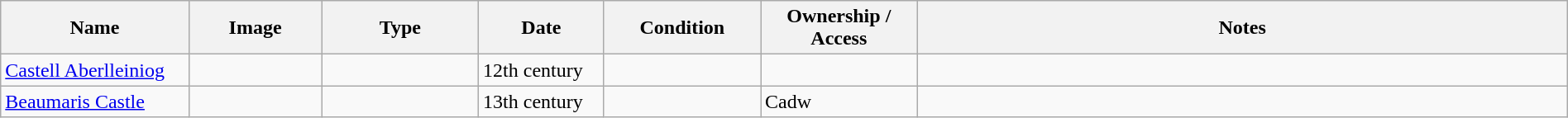<table class="wikitable sortable" width="100%">
<tr>
<th width="12%">Name</th>
<th class="unsortable" width="100">Image</th>
<th width="10%">Type</th>
<th width="8%">Date</th>
<th width="10%">Condition</th>
<th width="10%">Ownership / Access</th>
<th class="unsortable">Notes</th>
</tr>
<tr>
<td><a href='#'>Castell Aberlleiniog</a></td>
<td></td>
<td></td>
<td>12th century</td>
<td></td>
<td></td>
<td></td>
</tr>
<tr>
<td><a href='#'>Beaumaris Castle</a></td>
<td></td>
<td></td>
<td>13th century</td>
<td></td>
<td>Cadw</td>
<td></td>
</tr>
</table>
